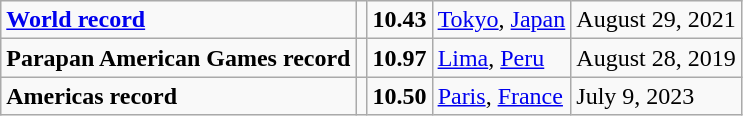<table class="wikitable">
<tr>
<td><strong><a href='#'>World record</a></strong></td>
<td></td>
<td><strong>10.43</strong></td>
<td><a href='#'>Tokyo</a>, <a href='#'>Japan</a></td>
<td>August 29, 2021</td>
</tr>
<tr>
<td><strong>Parapan American Games record</strong></td>
<td></td>
<td><strong>10.97</strong></td>
<td><a href='#'>Lima</a>, <a href='#'>Peru</a></td>
<td>August 28, 2019</td>
</tr>
<tr>
<td><strong>Americas record</strong></td>
<td></td>
<td><strong>10.50</strong></td>
<td><a href='#'>Paris</a>, <a href='#'>France</a></td>
<td>July 9, 2023</td>
</tr>
</table>
